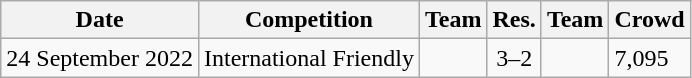<table class="wikitable">
<tr>
<th>Date</th>
<th>Competition</th>
<th>Team</th>
<th>Res.</th>
<th>Team</th>
<th>Crowd</th>
</tr>
<tr>
<td>24 September 2022</td>
<td>International Friendly</td>
<td><strong></strong></td>
<td align=center>3–2</td>
<td></td>
<td>7,095</td>
</tr>
</table>
